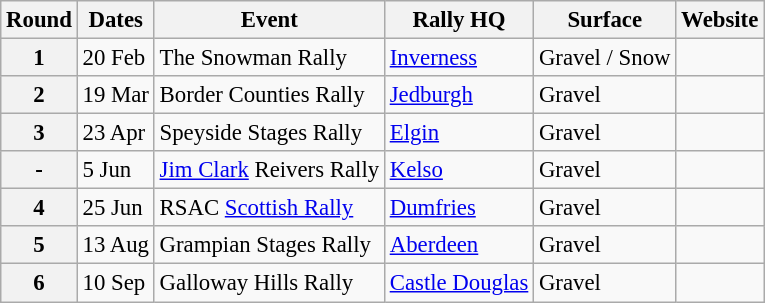<table class="wikitable" style="font-size: 95%;">
<tr>
<th>Round</th>
<th>Dates</th>
<th>Event</th>
<th>Rally HQ</th>
<th>Surface</th>
<th>Website</th>
</tr>
<tr>
<th>1</th>
<td>20 Feb</td>
<td>The Snowman Rally</td>
<td><a href='#'>Inverness</a></td>
<td>Gravel / Snow</td>
<td></td>
</tr>
<tr>
<th>2</th>
<td>19 Mar</td>
<td>Border Counties Rally</td>
<td><a href='#'>Jedburgh</a></td>
<td>Gravel</td>
<td></td>
</tr>
<tr>
<th>3</th>
<td>23 Apr</td>
<td>Speyside Stages Rally</td>
<td><a href='#'>Elgin</a></td>
<td>Gravel</td>
<td></td>
</tr>
<tr>
<th>-</th>
<td>5 Jun</td>
<td><a href='#'>Jim Clark</a> Reivers Rally</td>
<td><a href='#'>Kelso</a></td>
<td>Gravel</td>
<td></td>
</tr>
<tr>
<th>4</th>
<td>25 Jun</td>
<td>RSAC <a href='#'>Scottish Rally</a></td>
<td><a href='#'>Dumfries</a></td>
<td>Gravel</td>
<td></td>
</tr>
<tr>
<th>5</th>
<td>13 Aug</td>
<td>Grampian Stages Rally</td>
<td><a href='#'>Aberdeen</a></td>
<td>Gravel</td>
<td></td>
</tr>
<tr>
<th>6</th>
<td>10 Sep</td>
<td>Galloway Hills Rally</td>
<td><a href='#'>Castle Douglas</a></td>
<td>Gravel</td>
<td></td>
</tr>
</table>
